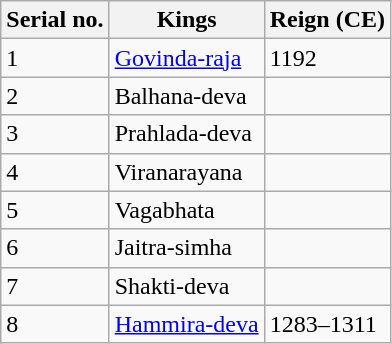<table class="wikitable">
<tr>
<th>Serial no.</th>
<th>Kings</th>
<th>Reign (CE)</th>
</tr>
<tr>
<td>1</td>
<td><a href='#'>Govinda-raja</a></td>
<td>1192</td>
</tr>
<tr>
<td>2</td>
<td>Balhana-deva</td>
<td></td>
</tr>
<tr>
<td>3</td>
<td>Prahlada-deva</td>
<td></td>
</tr>
<tr>
<td>4</td>
<td>Viranarayana</td>
<td></td>
</tr>
<tr>
<td>5</td>
<td>Vagabhata</td>
<td></td>
</tr>
<tr>
<td>6</td>
<td>Jaitra-simha</td>
<td></td>
</tr>
<tr>
<td>7</td>
<td>Shakti-deva</td>
<td></td>
</tr>
<tr>
<td>8</td>
<td><a href='#'>Hammira-deva</a></td>
<td>1283–1311</td>
</tr>
</table>
